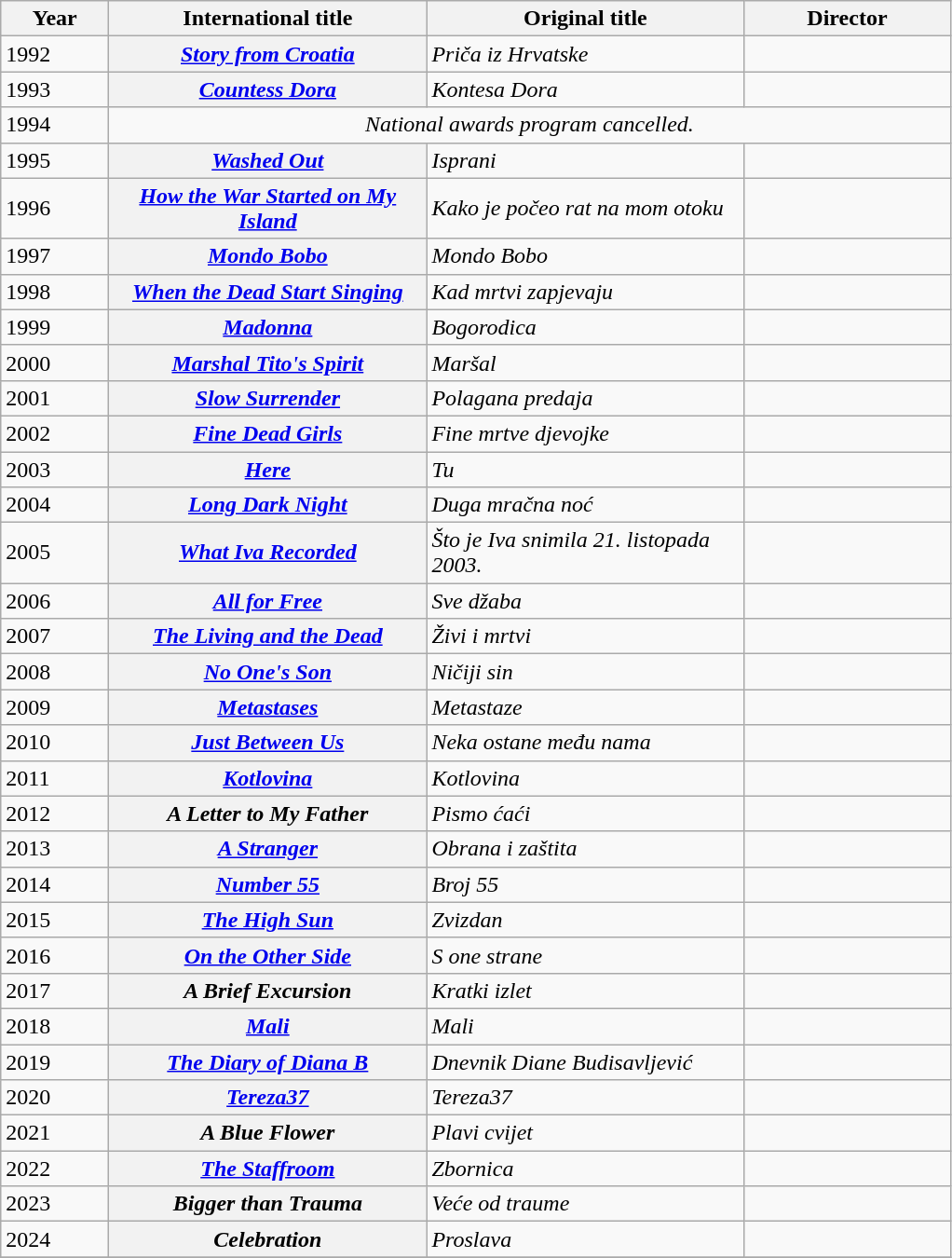<table class="sortable wikitable plainrowheaders">
<tr>
<th scope="col" width=70>Year</th>
<th width="220">International title</th>
<th width="220">Original title</th>
<th width="140">Director </th>
</tr>
<tr>
<td>1992 </td>
<th scope=row><em><a href='#'>Story from Croatia</a></em></th>
<td><em>Priča iz Hrvatske</em></td>
<td> </td>
</tr>
<tr>
<td>1993 </td>
<th scope=row><em><a href='#'>Countess Dora</a></em></th>
<td><em>Kontesa Dora</em></td>
<td></td>
</tr>
<tr>
<td>1994 </td>
<td colspan="3" style="text-align:center;"><em>National awards program cancelled.</em></td>
</tr>
<tr>
<td>1995 </td>
<th scope=row><em><a href='#'>Washed Out</a></em></th>
<td><em>Isprani</em></td>
<td></td>
</tr>
<tr>
<td>1996 </td>
<th scope=row><em><a href='#'>How the War Started on My Island</a></em></th>
<td><em>Kako je počeo rat na mom otoku</em></td>
<td></td>
</tr>
<tr>
<td>1997 </td>
<th scope=row><em><a href='#'>Mondo Bobo</a></em></th>
<td><em>Mondo Bobo</em></td>
<td></td>
</tr>
<tr>
<td>1998 </td>
<th scope=row><em><a href='#'>When the Dead Start Singing</a></em></th>
<td><em>Kad mrtvi zapjevaju</em></td>
<td> </td>
</tr>
<tr>
<td>1999 </td>
<th scope=row><em><a href='#'>Madonna</a></em></th>
<td><em>Bogorodica</em></td>
<td></td>
</tr>
<tr>
<td>2000 </td>
<th scope=row><em><a href='#'>Marshal Tito's Spirit</a></em></th>
<td><em>Maršal</em></td>
<td> </td>
</tr>
<tr>
<td>2001 </td>
<th scope=row><em><a href='#'>Slow Surrender</a></em></th>
<td><em>Polagana predaja</em></td>
<td></td>
</tr>
<tr>
<td>2002 </td>
<th scope=row><em><a href='#'>Fine Dead Girls</a></em></th>
<td><em>Fine mrtve djevojke</em></td>
<td></td>
</tr>
<tr>
<td>2003 </td>
<th scope=row><em><a href='#'>Here</a></em></th>
<td><em>Tu</em></td>
<td> </td>
</tr>
<tr>
<td>2004 </td>
<th scope=row><em><a href='#'>Long Dark Night</a></em></th>
<td><em>Duga mračna noć</em></td>
<td></td>
</tr>
<tr>
<td>2005 </td>
<th scope=row><em><a href='#'>What Iva Recorded</a></em></th>
<td><em>Što je Iva snimila 21. listopada 2003.</em></td>
<td></td>
</tr>
<tr>
<td>2006 </td>
<th scope=row><em><a href='#'>All for Free</a></em></th>
<td><em>Sve džaba</em></td>
<td></td>
</tr>
<tr>
<td>2007 </td>
<th scope=row><em><a href='#'>The Living and the Dead</a></em></th>
<td><em>Živi i mrtvi</em></td>
<td></td>
</tr>
<tr>
<td>2008 </td>
<th scope=row><em><a href='#'>No One's Son</a></em></th>
<td><em>Ničiji sin</em></td>
<td></td>
</tr>
<tr>
<td>2009 </td>
<th scope=row><em><a href='#'>Metastases</a></em></th>
<td><em>Metastaze</em></td>
<td></td>
</tr>
<tr>
<td>2010 </td>
<th scope=row><em><a href='#'>Just Between Us</a></em></th>
<td><em>Neka ostane među nama</em></td>
<td></td>
</tr>
<tr>
<td>2011 </td>
<th scope=row><em><a href='#'>Kotlovina</a></em></th>
<td><em>Kotlovina</em></td>
<td> </td>
</tr>
<tr>
<td>2012 </td>
<th scope=row><em>A Letter to My Father</em></th>
<td><em>Pismo ćaći</em></td>
<td></td>
</tr>
<tr>
<td>2013 </td>
<th scope=row><em><a href='#'>A Stranger</a></em></th>
<td><em>Obrana i zaštita</em></td>
<td></td>
</tr>
<tr>
<td>2014 </td>
<th scope=row><em><a href='#'>Number 55</a></em></th>
<td><em>Broj 55</em></td>
<td> </td>
</tr>
<tr>
<td>2015 </td>
<th scope=row><em><a href='#'>The High Sun</a></em></th>
<td><em>Zvizdan</em></td>
<td> </td>
</tr>
<tr>
<td>2016 </td>
<th scope=row><em><a href='#'>On the Other Side</a></em></th>
<td><em>S one strane</em></td>
<td> </td>
</tr>
<tr>
<td>2017 </td>
<th scope=row><em>A Brief Excursion</em></th>
<td><em>Kratki izlet</em></td>
<td></td>
</tr>
<tr>
<td>2018 </td>
<th scope=row><em><a href='#'>Mali</a></em></th>
<td><em>Mali</em></td>
<td> </td>
</tr>
<tr>
<td>2019 </td>
<th scope=row><em><a href='#'>The Diary of Diana B</a></em></th>
<td><em>Dnevnik Diane Budisavljević</em></td>
<td></td>
</tr>
<tr>
<td>2020 </td>
<th scope=row><em><a href='#'>Tereza37</a></em></th>
<td><em>Tereza37</em></td>
<td></td>
</tr>
<tr>
<td>2021 </td>
<th scope=row><em>A Blue Flower</em></th>
<td><em>Plavi cvijet</em></td>
<td> </td>
</tr>
<tr>
<td>2022 </td>
<th scope=row><em><a href='#'>The Staffroom</a></em></th>
<td><em>Zbornica</em></td>
<td></td>
</tr>
<tr>
<td>2023 </td>
<th scope=row><em>Bigger than Trauma</em></th>
<td><em>Veće od traume</em></td>
<td></td>
</tr>
<tr>
<td>2024 </td>
<th scope=row><em>Celebration</em></th>
<td><em>Proslava</em></td>
<td></td>
</tr>
<tr>
</tr>
</table>
